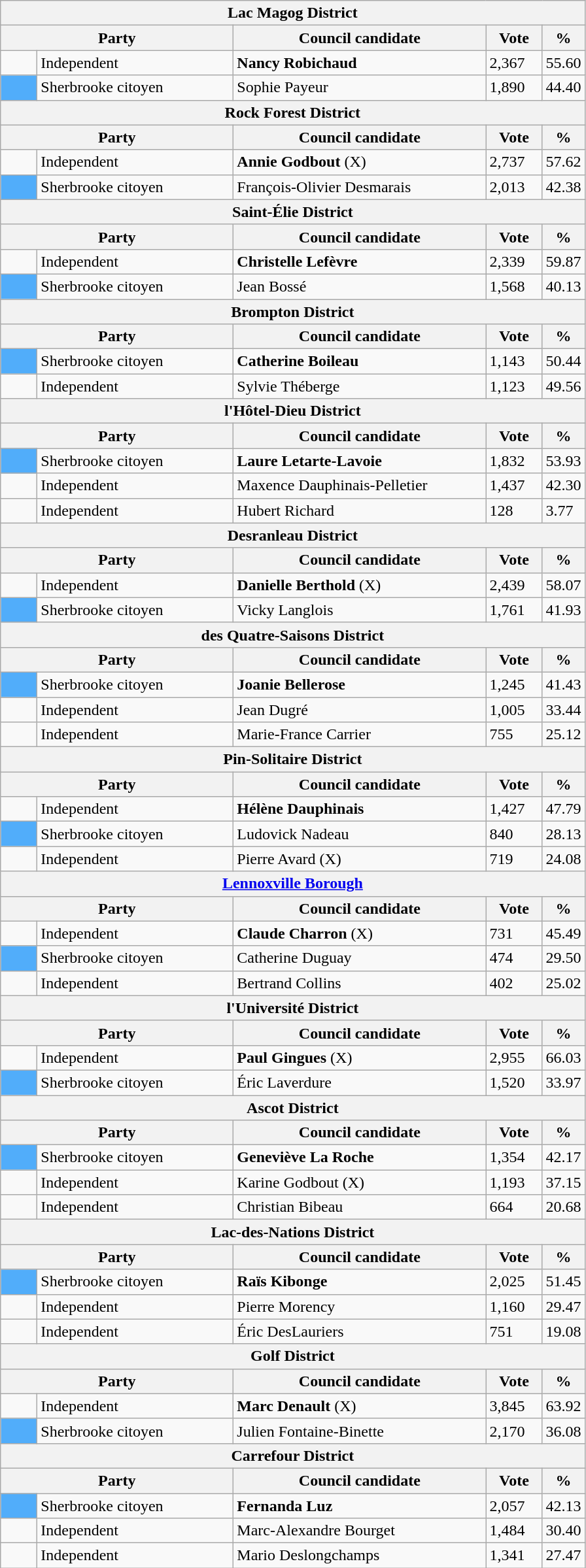<table class="wikitable">
<tr>
<th colspan="5">Lac Magog District</th>
</tr>
<tr>
<th bgcolor="#DDDDFF" width="230px" colspan="2">Party</th>
<th bgcolor="#DDDDFF" width="250px">Council candidate</th>
<th bgcolor="#DDDDFF" width="50px">Vote</th>
<th bgcolor="#DDDDFF" width="30px">%</th>
</tr>
<tr>
<td> </td>
<td>Independent</td>
<td><strong>Nancy Robichaud</strong></td>
<td>2,367</td>
<td>55.60</td>
</tr>
<tr>
<td bgcolor=#51ADFA width="30px"> </td>
<td>Sherbrooke citoyen</td>
<td>Sophie Payeur</td>
<td>1,890</td>
<td>44.40</td>
</tr>
<tr>
<th colspan="5">Rock Forest District</th>
</tr>
<tr>
<th bgcolor="#DDDDFF" width="230px" colspan="2">Party</th>
<th bgcolor="#DDDDFF" width="250px">Council candidate</th>
<th bgcolor="#DDDDFF" width="50px">Vote</th>
<th bgcolor="#DDDDFF" width="30px">%</th>
</tr>
<tr>
<td> </td>
<td>Independent</td>
<td><strong>Annie Godbout</strong> (X)</td>
<td>2,737</td>
<td>57.62</td>
</tr>
<tr>
<td bgcolor=#51ADFA width="30px"> </td>
<td>Sherbrooke citoyen</td>
<td>François-Olivier Desmarais</td>
<td>2,013</td>
<td>42.38</td>
</tr>
<tr>
<th colspan="5">Saint-Élie District</th>
</tr>
<tr>
<th bgcolor="#DDDDFF" width="230px" colspan="2">Party</th>
<th bgcolor="#DDDDFF" width="250px">Council candidate</th>
<th bgcolor="#DDDDFF" width="50px">Vote</th>
<th bgcolor="#DDDDFF" width="30px">%</th>
</tr>
<tr>
<td> </td>
<td>Independent</td>
<td><strong>Christelle Lefèvre</strong></td>
<td>2,339</td>
<td>59.87</td>
</tr>
<tr>
<td bgcolor=#51ADFA width="30px"> </td>
<td>Sherbrooke citoyen</td>
<td>Jean Bossé</td>
<td>1,568</td>
<td>40.13</td>
</tr>
<tr>
<th colspan="5">Brompton District</th>
</tr>
<tr>
<th bgcolor="#DDDDFF" width="230px" colspan="2">Party</th>
<th bgcolor="#DDDDFF" width="250px">Council candidate</th>
<th bgcolor="#DDDDFF" width="50px">Vote</th>
<th bgcolor="#DDDDFF" width="30px">%</th>
</tr>
<tr>
<td bgcolor=#51ADFA width="30px"> </td>
<td>Sherbrooke citoyen</td>
<td><strong>Catherine Boileau</strong></td>
<td>1,143</td>
<td>50.44</td>
</tr>
<tr>
<td> </td>
<td>Independent</td>
<td>Sylvie Théberge</td>
<td>1,123</td>
<td>49.56</td>
</tr>
<tr>
<th colspan="5">l'Hôtel-Dieu District</th>
</tr>
<tr>
<th bgcolor="#DDDDFF" width="230px" colspan="2">Party</th>
<th bgcolor="#DDDDFF" width="250px">Council candidate</th>
<th bgcolor="#DDDDFF" width="50px">Vote</th>
<th bgcolor="#DDDDFF" width="30px">%</th>
</tr>
<tr>
<td bgcolor=#51ADFA width="30px"> </td>
<td>Sherbrooke citoyen</td>
<td><strong>Laure Letarte-Lavoie</strong></td>
<td>1,832</td>
<td>53.93</td>
</tr>
<tr>
<td> </td>
<td>Independent</td>
<td>Maxence Dauphinais-Pelletier</td>
<td>1,437</td>
<td>42.30</td>
</tr>
<tr>
<td> </td>
<td>Independent</td>
<td>Hubert Richard</td>
<td>128</td>
<td>3.77</td>
</tr>
<tr>
<th colspan="5">Desranleau District</th>
</tr>
<tr>
<th bgcolor="#DDDDFF" width="230px" colspan="2">Party</th>
<th bgcolor="#DDDDFF" width="250px">Council candidate</th>
<th bgcolor="#DDDDFF" width="50px">Vote</th>
<th bgcolor="#DDDDFF" width="30px">%</th>
</tr>
<tr>
<td> </td>
<td>Independent</td>
<td><strong>Danielle Berthold</strong> (X)</td>
<td>2,439</td>
<td>58.07</td>
</tr>
<tr>
<td bgcolor=#51ADFA width="30px"> </td>
<td>Sherbrooke citoyen</td>
<td>Vicky Langlois</td>
<td>1,761</td>
<td>41.93</td>
</tr>
<tr>
<th colspan="5">des Quatre-Saisons District</th>
</tr>
<tr>
<th bgcolor="#DDDDFF" width="230px" colspan="2">Party</th>
<th bgcolor="#DDDDFF" width="250px">Council candidate</th>
<th bgcolor="#DDDDFF" width="50px">Vote</th>
<th bgcolor="#DDDDFF" width="30px">%</th>
</tr>
<tr>
<td bgcolor=#51ADFA width="30px"> </td>
<td>Sherbrooke citoyen</td>
<td><strong>Joanie Bellerose</strong></td>
<td>1,245</td>
<td>41.43</td>
</tr>
<tr>
<td> </td>
<td>Independent</td>
<td>Jean Dugré</td>
<td>1,005</td>
<td>33.44</td>
</tr>
<tr>
<td> </td>
<td>Independent</td>
<td>Marie-France Carrier</td>
<td>755</td>
<td>25.12</td>
</tr>
<tr>
<th colspan="5">Pin-Solitaire District</th>
</tr>
<tr>
<th bgcolor="#DDDDFF" width="230px" colspan="2">Party</th>
<th bgcolor="#DDDDFF" width="250px">Council candidate</th>
<th bgcolor="#DDDDFF" width="50px">Vote</th>
<th bgcolor="#DDDDFF" width="30px">%</th>
</tr>
<tr>
<td> </td>
<td>Independent</td>
<td><strong>Hélène Dauphinais</strong></td>
<td>1,427</td>
<td>47.79</td>
</tr>
<tr>
<td bgcolor=#51ADFA width="30px"> </td>
<td>Sherbrooke citoyen</td>
<td>Ludovick Nadeau</td>
<td>840</td>
<td>28.13</td>
</tr>
<tr>
<td> </td>
<td>Independent</td>
<td>Pierre Avard (X)</td>
<td>719</td>
<td>24.08</td>
</tr>
<tr>
<th colspan="5"><a href='#'>Lennoxville Borough</a></th>
</tr>
<tr>
<th bgcolor="#DDDDFF" width="230px" colspan="2">Party</th>
<th bgcolor="#DDDDFF" width="250px">Council candidate</th>
<th bgcolor="#DDDDFF" width="50px">Vote</th>
<th bgcolor="#DDDDFF" width="30px">%</th>
</tr>
<tr>
<td> </td>
<td>Independent</td>
<td><strong>Claude Charron</strong> (X)</td>
<td>731</td>
<td>45.49</td>
</tr>
<tr>
<td bgcolor=#51ADFA width="30px"> </td>
<td>Sherbrooke citoyen</td>
<td>Catherine Duguay</td>
<td>474</td>
<td>29.50</td>
</tr>
<tr>
<td> </td>
<td>Independent</td>
<td>Bertrand Collins</td>
<td>402</td>
<td>25.02</td>
</tr>
<tr>
<th colspan="5">l'Université District</th>
</tr>
<tr>
<th bgcolor="#DDDDFF" width="230px" colspan="2">Party</th>
<th bgcolor="#DDDDFF" width="250px">Council candidate</th>
<th bgcolor="#DDDDFF" width="50px">Vote</th>
<th bgcolor="#DDDDFF" width="30px">%</th>
</tr>
<tr>
<td> </td>
<td>Independent</td>
<td><strong>Paul Gingues</strong> (X)</td>
<td>2,955</td>
<td>66.03</td>
</tr>
<tr>
<td bgcolor=#51ADFA width="30px"> </td>
<td>Sherbrooke citoyen</td>
<td>Éric Laverdure</td>
<td>1,520</td>
<td>33.97</td>
</tr>
<tr>
<th colspan="5">Ascot District</th>
</tr>
<tr>
<th bgcolor="#DDDDFF" width="230px" colspan="2">Party</th>
<th bgcolor="#DDDDFF" width="250px">Council candidate</th>
<th bgcolor="#DDDDFF" width="50px">Vote</th>
<th bgcolor="#DDDDFF" width="30px">%</th>
</tr>
<tr>
<td bgcolor=#51ADFA width="30px"> </td>
<td>Sherbrooke citoyen</td>
<td><strong>Geneviève La Roche</strong></td>
<td>1,354</td>
<td>42.17</td>
</tr>
<tr>
<td> </td>
<td>Independent</td>
<td>Karine Godbout (X)</td>
<td>1,193</td>
<td>37.15</td>
</tr>
<tr>
<td> </td>
<td>Independent</td>
<td>Christian Bibeau</td>
<td>664</td>
<td>20.68</td>
</tr>
<tr>
<th colspan="5">Lac-des-Nations District</th>
</tr>
<tr>
<th bgcolor="#DDDDFF" width="230px" colspan="2">Party</th>
<th bgcolor="#DDDDFF" width="250px">Council candidate</th>
<th bgcolor="#DDDDFF" width="50px">Vote</th>
<th bgcolor="#DDDDFF" width="30px">%</th>
</tr>
<tr>
<td bgcolor=#51ADFA width="30px"> </td>
<td>Sherbrooke citoyen</td>
<td><strong>Raïs Kibonge</strong></td>
<td>2,025</td>
<td>51.45</td>
</tr>
<tr>
<td> </td>
<td>Independent</td>
<td>Pierre Morency</td>
<td>1,160</td>
<td>29.47</td>
</tr>
<tr>
<td> </td>
<td>Independent</td>
<td>Éric DesLauriers</td>
<td>751</td>
<td>19.08</td>
</tr>
<tr>
<th colspan="5">Golf District</th>
</tr>
<tr>
<th bgcolor="#DDDDFF" width="230px" colspan="2">Party</th>
<th bgcolor="#DDDDFF" width="250px">Council candidate</th>
<th bgcolor="#DDDDFF" width="50px">Vote</th>
<th bgcolor="#DDDDFF" width="30px">%</th>
</tr>
<tr>
<td> </td>
<td>Independent</td>
<td><strong>Marc Denault</strong> (X)</td>
<td>3,845</td>
<td>63.92</td>
</tr>
<tr>
<td bgcolor=#51ADFA width="30px"> </td>
<td>Sherbrooke citoyen</td>
<td>Julien Fontaine-Binette</td>
<td>2,170</td>
<td>36.08</td>
</tr>
<tr>
<th colspan="5">Carrefour District</th>
</tr>
<tr>
<th bgcolor="#DDDDFF" width="230px" colspan="2">Party</th>
<th bgcolor="#DDDDFF" width="250px">Council candidate</th>
<th bgcolor="#DDDDFF" width="50px">Vote</th>
<th bgcolor="#DDDDFF" width="30px">%</th>
</tr>
<tr>
<td bgcolor=#51ADFA width="30px"> </td>
<td>Sherbrooke citoyen</td>
<td><strong>Fernanda Luz</strong></td>
<td>2,057</td>
<td>42.13</td>
</tr>
<tr>
<td> </td>
<td>Independent</td>
<td>Marc-Alexandre Bourget</td>
<td>1,484</td>
<td>30.40</td>
</tr>
<tr>
<td> </td>
<td>Independent</td>
<td>Mario Deslongchamps</td>
<td>1,341</td>
<td>27.47</td>
</tr>
</table>
